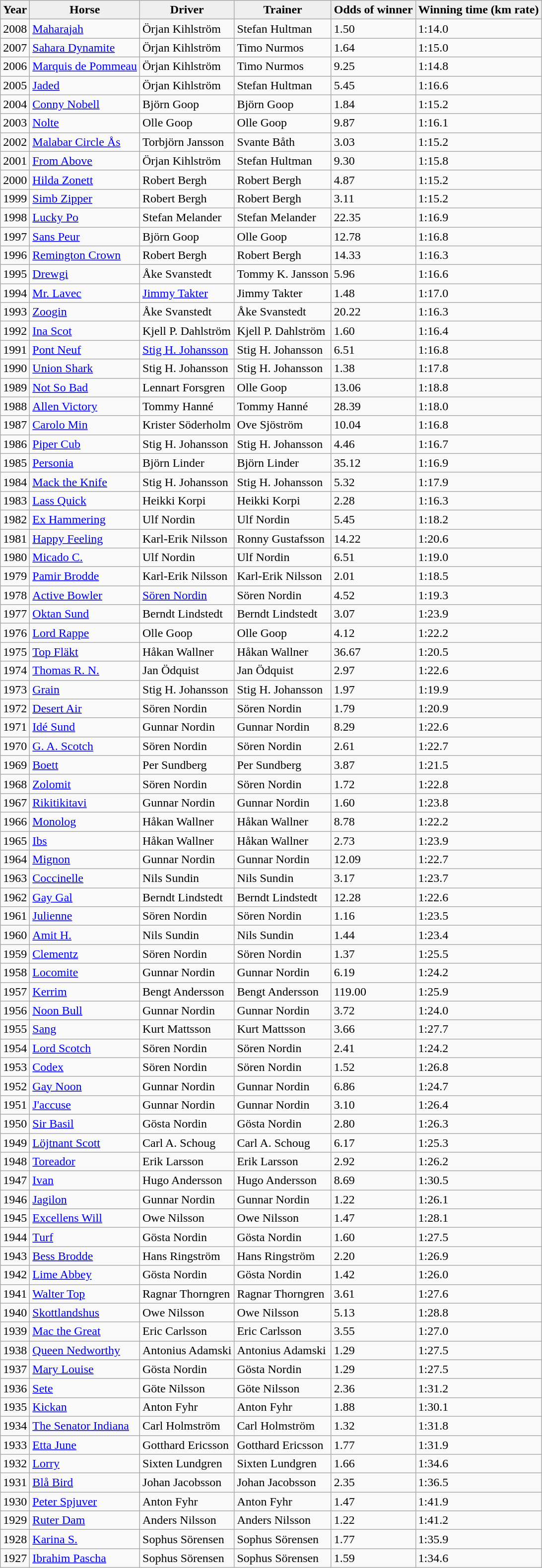<table class="wikitable">
<tr ---- align="center">
<th align="left" style="background:#efefef;">Year</th>
<th align="left" style="background:#efefef;">Horse</th>
<th align="left" style="background:#efefef;">Driver</th>
<th align="left" style="background:#efefef;">Trainer</th>
<th align="left" style="background:#efefef;">Odds of winner</th>
<th align="left" style="background:#efefef;">Winning time (km rate)</th>
</tr>
<tr ---->
<td>2008</td>
<td><a href='#'>Maharajah</a></td>
<td>Örjan Kihlström</td>
<td>Stefan Hultman</td>
<td>1.50</td>
<td>1:14.0</td>
</tr>
<tr ---->
<td>2007</td>
<td><a href='#'>Sahara Dynamite</a></td>
<td>Örjan Kihlström</td>
<td>Timo Nurmos</td>
<td>1.64</td>
<td>1:15.0</td>
</tr>
<tr ---->
<td>2006</td>
<td><a href='#'>Marquis de Pommeau</a></td>
<td>Örjan Kihlström</td>
<td>Timo Nurmos</td>
<td>9.25</td>
<td>1:14.8</td>
</tr>
<tr ---->
<td>2005</td>
<td><a href='#'>Jaded</a></td>
<td>Örjan Kihlström</td>
<td>Stefan Hultman</td>
<td>5.45</td>
<td>1:16.6</td>
</tr>
<tr ---->
<td>2004</td>
<td><a href='#'>Conny Nobell</a></td>
<td>Björn Goop</td>
<td>Björn Goop</td>
<td>1.84</td>
<td>1:15.2</td>
</tr>
<tr ---->
<td>2003</td>
<td><a href='#'>Nolte</a></td>
<td>Olle Goop</td>
<td>Olle Goop</td>
<td>9.87</td>
<td>1:16.1</td>
</tr>
<tr ---->
<td>2002</td>
<td><a href='#'>Malabar Circle Ås</a></td>
<td>Torbjörn Jansson</td>
<td>Svante Båth</td>
<td>3.03</td>
<td>1:15.2</td>
</tr>
<tr ---->
<td>2001</td>
<td><a href='#'>From Above</a></td>
<td>Örjan Kihlström</td>
<td>Stefan Hultman</td>
<td>9.30</td>
<td>1:15.8</td>
</tr>
<tr ---->
<td>2000</td>
<td><a href='#'>Hilda Zonett</a></td>
<td>Robert Bergh</td>
<td>Robert Bergh</td>
<td>4.87</td>
<td>1:15.2</td>
</tr>
<tr ---->
<td>1999</td>
<td><a href='#'>Simb Zipper</a></td>
<td>Robert Bergh</td>
<td>Robert Bergh</td>
<td>3.11</td>
<td>1:15.2</td>
</tr>
<tr ---->
<td>1998</td>
<td><a href='#'>Lucky Po</a></td>
<td>Stefan Melander</td>
<td>Stefan Melander</td>
<td>22.35</td>
<td>1:16.9</td>
</tr>
<tr ---->
<td>1997</td>
<td><a href='#'>Sans Peur</a></td>
<td>Björn Goop</td>
<td>Olle Goop</td>
<td>12.78</td>
<td>1:16.8</td>
</tr>
<tr ---->
<td>1996</td>
<td><a href='#'>Remington Crown</a></td>
<td>Robert Bergh</td>
<td>Robert Bergh</td>
<td>14.33</td>
<td>1:16.3</td>
</tr>
<tr ---->
<td>1995</td>
<td><a href='#'>Drewgi</a></td>
<td>Åke Svanstedt</td>
<td>Tommy K. Jansson</td>
<td>5.96</td>
<td>1:16.6</td>
</tr>
<tr ---->
<td>1994</td>
<td><a href='#'>Mr. Lavec</a></td>
<td><a href='#'>Jimmy Takter</a></td>
<td>Jimmy Takter</td>
<td>1.48</td>
<td>1:17.0</td>
</tr>
<tr ---->
<td>1993</td>
<td><a href='#'>Zoogin</a></td>
<td>Åke Svanstedt</td>
<td>Åke Svanstedt</td>
<td>20.22</td>
<td>1:16.3</td>
</tr>
<tr ---->
<td>1992</td>
<td><a href='#'>Ina Scot</a></td>
<td>Kjell P. Dahlström</td>
<td>Kjell P. Dahlström</td>
<td>1.60</td>
<td>1:16.4</td>
</tr>
<tr ---->
<td>1991</td>
<td><a href='#'>Pont Neuf</a></td>
<td><a href='#'>Stig H. Johansson</a></td>
<td>Stig H. Johansson</td>
<td>6.51</td>
<td>1:16.8</td>
</tr>
<tr ---->
<td>1990</td>
<td><a href='#'>Union Shark</a></td>
<td>Stig H. Johansson</td>
<td>Stig H. Johansson</td>
<td>1.38</td>
<td>1:17.8</td>
</tr>
<tr ---->
<td>1989</td>
<td><a href='#'>Not So Bad</a></td>
<td>Lennart Forsgren</td>
<td>Olle Goop</td>
<td>13.06</td>
<td>1:18.8</td>
</tr>
<tr ---->
<td>1988</td>
<td><a href='#'>Allen Victory</a></td>
<td>Tommy Hanné</td>
<td>Tommy Hanné</td>
<td>28.39</td>
<td>1:18.0</td>
</tr>
<tr ---->
<td>1987</td>
<td><a href='#'>Carolo Min</a></td>
<td>Krister Söderholm</td>
<td>Ove Sjöström</td>
<td>10.04</td>
<td>1:16.8</td>
</tr>
<tr ---->
<td>1986</td>
<td><a href='#'>Piper Cub</a></td>
<td>Stig H. Johansson</td>
<td>Stig H. Johansson</td>
<td>4.46</td>
<td>1:16.7</td>
</tr>
<tr ---->
<td>1985</td>
<td><a href='#'>Personia</a></td>
<td>Björn Linder</td>
<td>Björn Linder</td>
<td>35.12</td>
<td>1:16.9</td>
</tr>
<tr ---->
<td>1984</td>
<td><a href='#'>Mack the Knife</a></td>
<td>Stig H. Johansson</td>
<td>Stig H. Johansson</td>
<td>5.32</td>
<td>1:17.9</td>
</tr>
<tr ---->
<td>1983</td>
<td><a href='#'>Lass Quick</a></td>
<td>Heikki Korpi</td>
<td>Heikki Korpi</td>
<td>2.28</td>
<td>1:16.3</td>
</tr>
<tr ---->
<td>1982</td>
<td><a href='#'>Ex Hammering</a></td>
<td>Ulf Nordin</td>
<td>Ulf Nordin</td>
<td>5.45</td>
<td>1:18.2</td>
</tr>
<tr ---->
<td>1981</td>
<td><a href='#'>Happy Feeling</a></td>
<td>Karl-Erik Nilsson</td>
<td>Ronny Gustafsson</td>
<td>14.22</td>
<td>1:20.6</td>
</tr>
<tr ---->
<td>1980</td>
<td><a href='#'>Micado C.</a></td>
<td>Ulf Nordin</td>
<td>Ulf Nordin</td>
<td>6.51</td>
<td>1:19.0</td>
</tr>
<tr ---->
<td>1979</td>
<td><a href='#'>Pamir Brodde</a></td>
<td>Karl-Erik Nilsson</td>
<td>Karl-Erik Nilsson</td>
<td>2.01</td>
<td>1:18.5</td>
</tr>
<tr ---->
<td>1978</td>
<td><a href='#'>Active Bowler</a></td>
<td><a href='#'>Sören Nordin</a></td>
<td>Sören Nordin</td>
<td>4.52</td>
<td>1:19.3</td>
</tr>
<tr ---->
<td>1977</td>
<td><a href='#'>Oktan Sund</a></td>
<td>Berndt Lindstedt</td>
<td>Berndt Lindstedt</td>
<td>3.07</td>
<td>1:23.9</td>
</tr>
<tr ---->
<td>1976</td>
<td><a href='#'>Lord Rappe</a></td>
<td>Olle Goop</td>
<td>Olle Goop</td>
<td>4.12</td>
<td>1:22.2</td>
</tr>
<tr ---->
<td>1975</td>
<td><a href='#'>Top Fläkt</a></td>
<td>Håkan Wallner</td>
<td>Håkan Wallner</td>
<td>36.67</td>
<td>1:20.5</td>
</tr>
<tr ---->
<td>1974</td>
<td><a href='#'>Thomas R. N.</a></td>
<td>Jan Ödquist</td>
<td>Jan Ödquist</td>
<td>2.97</td>
<td>1:22.6</td>
</tr>
<tr ---->
<td>1973</td>
<td><a href='#'>Grain</a></td>
<td>Stig H. Johansson</td>
<td>Stig H. Johansson</td>
<td>1.97</td>
<td>1:19.9</td>
</tr>
<tr ---->
<td>1972</td>
<td><a href='#'>Desert Air</a></td>
<td>Sören Nordin</td>
<td>Sören Nordin</td>
<td>1.79</td>
<td>1:20.9</td>
</tr>
<tr ---->
<td>1971</td>
<td><a href='#'>Idé Sund</a></td>
<td>Gunnar Nordin</td>
<td>Gunnar Nordin</td>
<td>8.29</td>
<td>1:22.6</td>
</tr>
<tr ---->
<td>1970</td>
<td><a href='#'>G. A. Scotch</a></td>
<td>Sören Nordin</td>
<td>Sören Nordin</td>
<td>2.61</td>
<td>1:22.7</td>
</tr>
<tr ---->
<td>1969</td>
<td><a href='#'>Boett</a></td>
<td>Per Sundberg</td>
<td>Per Sundberg</td>
<td>3.87</td>
<td>1:21.5</td>
</tr>
<tr ---->
<td>1968</td>
<td><a href='#'>Zolomit</a></td>
<td>Sören Nordin</td>
<td>Sören Nordin</td>
<td>1.72</td>
<td>1:22.8</td>
</tr>
<tr ---->
<td>1967</td>
<td><a href='#'>Rikitikitavi</a></td>
<td>Gunnar Nordin</td>
<td>Gunnar Nordin</td>
<td>1.60</td>
<td>1:23.8</td>
</tr>
<tr ---->
<td>1966</td>
<td><a href='#'>Monolog</a></td>
<td>Håkan Wallner</td>
<td>Håkan Wallner</td>
<td>8.78</td>
<td>1:22.2</td>
</tr>
<tr ---->
<td>1965</td>
<td><a href='#'>Ibs</a></td>
<td>Håkan Wallner</td>
<td>Håkan Wallner</td>
<td>2.73</td>
<td>1:23.9</td>
</tr>
<tr ---->
<td>1964</td>
<td><a href='#'>Mignon</a></td>
<td>Gunnar Nordin</td>
<td>Gunnar Nordin</td>
<td>12.09</td>
<td>1:22.7</td>
</tr>
<tr ---->
<td>1963</td>
<td><a href='#'>Coccinelle</a></td>
<td>Nils Sundin</td>
<td>Nils Sundin</td>
<td>3.17</td>
<td>1:23.7</td>
</tr>
<tr ---->
<td>1962</td>
<td><a href='#'>Gay Gal</a></td>
<td>Berndt Lindstedt</td>
<td>Berndt Lindstedt</td>
<td>12.28</td>
<td>1:22.6</td>
</tr>
<tr ---->
<td>1961</td>
<td><a href='#'>Julienne</a></td>
<td>Sören Nordin</td>
<td>Sören Nordin</td>
<td>1.16</td>
<td>1:23.5</td>
</tr>
<tr ---->
<td>1960</td>
<td><a href='#'>Amit H.</a></td>
<td>Nils Sundin</td>
<td>Nils Sundin</td>
<td>1.44</td>
<td>1:23.4</td>
</tr>
<tr ---->
<td>1959</td>
<td><a href='#'>Clementz</a></td>
<td>Sören Nordin</td>
<td>Sören Nordin</td>
<td>1.37</td>
<td>1:25.5</td>
</tr>
<tr ---->
<td>1958</td>
<td><a href='#'>Locomite</a></td>
<td>Gunnar Nordin</td>
<td>Gunnar Nordin</td>
<td>6.19</td>
<td>1:24.2</td>
</tr>
<tr ---->
<td>1957</td>
<td><a href='#'>Kerrim</a></td>
<td>Bengt Andersson</td>
<td>Bengt Andersson</td>
<td>119.00</td>
<td>1:25.9</td>
</tr>
<tr ---->
<td>1956</td>
<td><a href='#'>Noon Bull</a></td>
<td>Gunnar Nordin</td>
<td>Gunnar Nordin</td>
<td>3.72</td>
<td>1:24.0</td>
</tr>
<tr ---->
<td>1955</td>
<td><a href='#'>Sang</a></td>
<td>Kurt Mattsson</td>
<td>Kurt Mattsson</td>
<td>3.66</td>
<td>1:27.7</td>
</tr>
<tr ---->
<td>1954</td>
<td><a href='#'>Lord Scotch</a></td>
<td>Sören Nordin</td>
<td>Sören Nordin</td>
<td>2.41</td>
<td>1:24.2</td>
</tr>
<tr ---->
<td>1953</td>
<td><a href='#'>Codex</a></td>
<td>Sören Nordin</td>
<td>Sören Nordin</td>
<td>1.52</td>
<td>1:26.8</td>
</tr>
<tr ---->
<td>1952</td>
<td><a href='#'>Gay Noon</a></td>
<td>Gunnar Nordin</td>
<td>Gunnar Nordin</td>
<td>6.86</td>
<td>1:24.7</td>
</tr>
<tr ---->
<td>1951</td>
<td><a href='#'>J'accuse</a></td>
<td>Gunnar Nordin</td>
<td>Gunnar Nordin</td>
<td>3.10</td>
<td>1:26.4</td>
</tr>
<tr ---->
<td>1950</td>
<td><a href='#'>Sir Basil</a></td>
<td>Gösta Nordin</td>
<td>Gösta Nordin</td>
<td>2.80</td>
<td>1:26.3</td>
</tr>
<tr ---->
<td>1949</td>
<td><a href='#'>Löjtnant Scott</a></td>
<td>Carl A. Schoug</td>
<td>Carl A. Schoug</td>
<td>6.17</td>
<td>1:25.3</td>
</tr>
<tr ---->
<td>1948</td>
<td><a href='#'>Toreador</a></td>
<td>Erik Larsson</td>
<td>Erik Larsson</td>
<td>2.92</td>
<td>1:26.2</td>
</tr>
<tr ---->
<td>1947</td>
<td><a href='#'>Ivan</a></td>
<td>Hugo Andersson</td>
<td>Hugo Andersson</td>
<td>8.69</td>
<td>1:30.5</td>
</tr>
<tr ---->
<td>1946</td>
<td><a href='#'>Jagilon</a></td>
<td>Gunnar Nordin</td>
<td>Gunnar Nordin</td>
<td>1.22</td>
<td>1:26.1</td>
</tr>
<tr ---->
<td>1945</td>
<td><a href='#'>Excellens Will</a></td>
<td>Owe Nilsson</td>
<td>Owe Nilsson</td>
<td>1.47</td>
<td>1:28.1</td>
</tr>
<tr ---->
<td>1944</td>
<td><a href='#'>Turf</a></td>
<td>Gösta Nordin</td>
<td>Gösta Nordin</td>
<td>1.60</td>
<td>1:27.5</td>
</tr>
<tr ---->
<td>1943</td>
<td><a href='#'>Bess Brodde</a></td>
<td>Hans Ringström</td>
<td>Hans Ringström</td>
<td>2.20</td>
<td>1:26.9</td>
</tr>
<tr ---->
<td>1942</td>
<td><a href='#'>Lime Abbey</a></td>
<td>Gösta Nordin</td>
<td>Gösta Nordin</td>
<td>1.42</td>
<td>1:26.0</td>
</tr>
<tr ---->
<td>1941</td>
<td><a href='#'>Walter Top</a></td>
<td>Ragnar Thorngren</td>
<td>Ragnar Thorngren</td>
<td>3.61</td>
<td>1:27.6</td>
</tr>
<tr ---->
<td>1940</td>
<td><a href='#'>Skottlandshus</a></td>
<td>Owe Nilsson</td>
<td>Owe Nilsson</td>
<td>5.13</td>
<td>1:28.8</td>
</tr>
<tr ---->
<td>1939</td>
<td><a href='#'>Mac the Great</a></td>
<td>Eric Carlsson</td>
<td>Eric Carlsson</td>
<td>3.55</td>
<td>1:27.0</td>
</tr>
<tr ---->
<td>1938</td>
<td><a href='#'>Queen Nedworthy</a></td>
<td>Antonius Adamski</td>
<td>Antonius Adamski</td>
<td>1.29</td>
<td>1:27.5</td>
</tr>
<tr ---->
<td>1937</td>
<td><a href='#'>Mary Louise</a></td>
<td>Gösta Nordin</td>
<td>Gösta Nordin</td>
<td>1.29</td>
<td>1:27.5</td>
</tr>
<tr ---->
<td>1936</td>
<td><a href='#'>Sete</a></td>
<td>Göte Nilsson</td>
<td>Göte Nilsson</td>
<td>2.36</td>
<td>1:31.2</td>
</tr>
<tr ---->
<td>1935</td>
<td><a href='#'>Kickan</a></td>
<td>Anton Fyhr</td>
<td>Anton Fyhr</td>
<td>1.88</td>
<td>1:30.1</td>
</tr>
<tr ---->
<td>1934</td>
<td><a href='#'>The Senator Indiana</a></td>
<td>Carl Holmström</td>
<td>Carl Holmström</td>
<td>1.32</td>
<td>1:31.8</td>
</tr>
<tr ---->
<td>1933</td>
<td><a href='#'>Etta June</a></td>
<td>Gotthard Ericsson</td>
<td>Gotthard Ericsson</td>
<td>1.77</td>
<td>1:31.9</td>
</tr>
<tr ---->
<td>1932</td>
<td><a href='#'>Lorry</a></td>
<td>Sixten Lundgren</td>
<td>Sixten Lundgren</td>
<td>1.66</td>
<td>1:34.6</td>
</tr>
<tr ---->
<td>1931</td>
<td><a href='#'>Blå Bird</a></td>
<td>Johan Jacobsson</td>
<td>Johan Jacobsson</td>
<td>2.35</td>
<td>1:36.5</td>
</tr>
<tr ---->
<td>1930</td>
<td><a href='#'>Peter Spjuver</a></td>
<td>Anton Fyhr</td>
<td>Anton Fyhr</td>
<td>1.47</td>
<td>1:41.9</td>
</tr>
<tr ---->
<td>1929</td>
<td><a href='#'>Ruter Dam</a></td>
<td>Anders Nilsson</td>
<td>Anders Nilsson</td>
<td>1.22</td>
<td>1:41.2</td>
</tr>
<tr ---->
<td>1928</td>
<td><a href='#'>Karina S.</a></td>
<td>Sophus Sörensen</td>
<td>Sophus Sörensen</td>
<td>1.77</td>
<td>1:35.9</td>
</tr>
<tr ---->
<td>1927</td>
<td><a href='#'>Ibrahim Pascha</a></td>
<td>Sophus Sörensen</td>
<td>Sophus Sörensen</td>
<td>1.59</td>
<td>1:34.6</td>
</tr>
</table>
